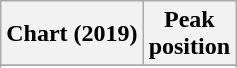<table class="wikitable sortable plainrowheaders" style="text-align:center">
<tr>
<th scope="col">Chart (2019)</th>
<th scope="col">Peak<br>position</th>
</tr>
<tr>
</tr>
<tr>
</tr>
<tr>
</tr>
<tr>
</tr>
</table>
